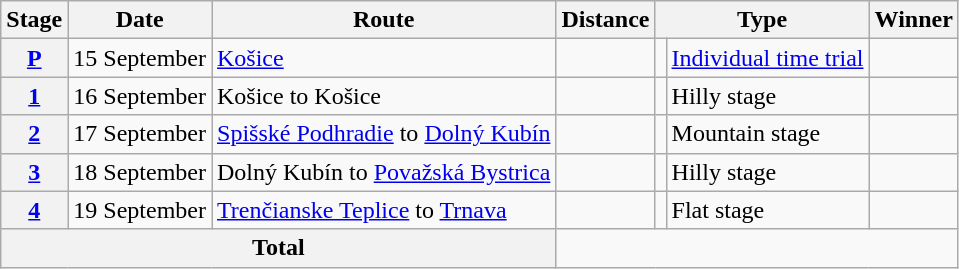<table class="wikitable">
<tr>
<th scope="col">Stage</th>
<th scope="col">Date</th>
<th scope="col">Route</th>
<th scope="col">Distance</th>
<th scope="col" colspan="2">Type</th>
<th scope="col">Winner</th>
</tr>
<tr>
<th scope="row"><a href='#'>P</a></th>
<td style="text-align:center;">15 September</td>
<td><a href='#'>Košice</a></td>
<td style="text-align:center;"></td>
<td></td>
<td><a href='#'>Individual time trial</a></td>
<td></td>
</tr>
<tr>
<th scope="row"><a href='#'>1</a></th>
<td style="text-align:center;">16 September</td>
<td>Košice to Košice</td>
<td style="text-align:center;"></td>
<td></td>
<td>Hilly stage</td>
<td></td>
</tr>
<tr>
<th scope="row"><a href='#'>2</a></th>
<td style="text-align:center;">17 September</td>
<td><a href='#'>Spišské Podhradie</a> to <a href='#'>Dolný Kubín</a></td>
<td style="text-align:center;"></td>
<td></td>
<td>Mountain stage</td>
<td></td>
</tr>
<tr>
<th scope="row"><a href='#'>3</a></th>
<td style="text-align:center;">18 September</td>
<td>Dolný Kubín to <a href='#'>Považská Bystrica</a></td>
<td style="text-align:center;"></td>
<td></td>
<td>Hilly stage</td>
<td></td>
</tr>
<tr>
<th scope="row"><a href='#'>4</a></th>
<td style="text-align:center;">19 September</td>
<td><a href='#'>Trenčianske Teplice</a> to <a href='#'>Trnava</a></td>
<td style="text-align:center;"></td>
<td></td>
<td>Flat stage</td>
<td></td>
</tr>
<tr>
<th colspan="3">Total</th>
<td colspan="5" style="text-align:center"></td>
</tr>
</table>
